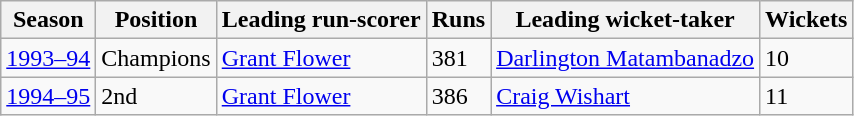<table class="wikitable sortable">
<tr>
<th>Season</th>
<th>Position</th>
<th>Leading run-scorer</th>
<th>Runs</th>
<th>Leading wicket-taker</th>
<th>Wickets</th>
</tr>
<tr>
<td><a href='#'>1993–94</a></td>
<td>Champions</td>
<td><a href='#'>Grant Flower</a></td>
<td>381</td>
<td><a href='#'>Darlington Matambanadzo</a></td>
<td>10</td>
</tr>
<tr>
<td><a href='#'>1994–95</a></td>
<td>2nd</td>
<td><a href='#'>Grant Flower</a></td>
<td>386</td>
<td><a href='#'>Craig Wishart</a></td>
<td>11</td>
</tr>
</table>
